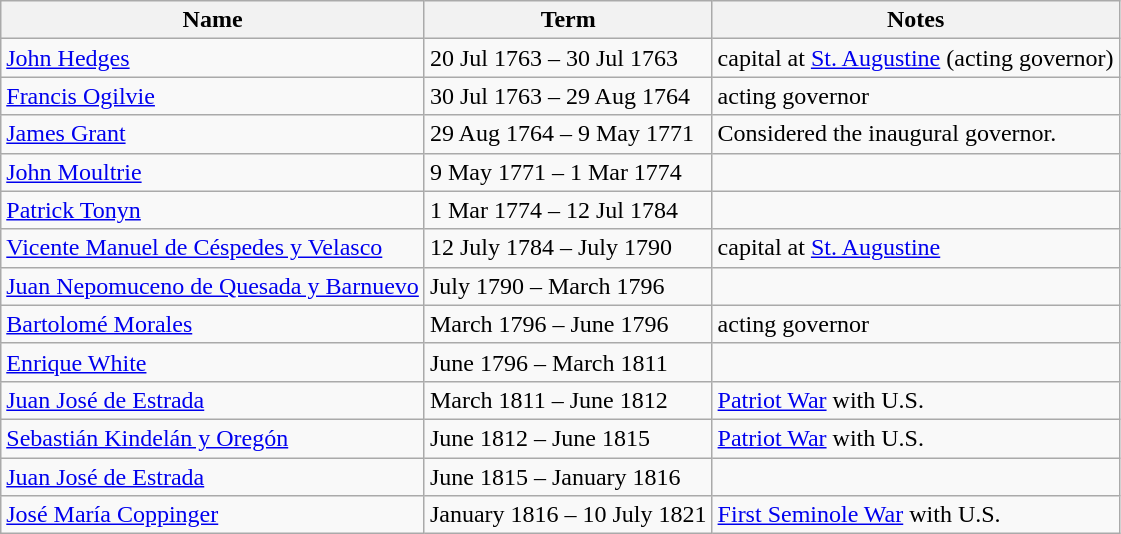<table class="wikitable">
<tr>
<th>Name</th>
<th>Term</th>
<th>Notes</th>
</tr>
<tr>
<td><a href='#'>John Hedges</a></td>
<td>20 Jul 1763 – 30 Jul 1763</td>
<td>capital at <a href='#'>St. Augustine</a> (acting governor)</td>
</tr>
<tr>
<td><a href='#'>Francis Ogilvie</a></td>
<td>30 Jul 1763 – 29 Aug 1764</td>
<td>acting governor</td>
</tr>
<tr>
<td><a href='#'>James Grant</a></td>
<td>29 Aug 1764 – 9 May 1771</td>
<td>Considered the inaugural governor.</td>
</tr>
<tr>
<td><a href='#'>John Moultrie</a></td>
<td>9 May 1771 – 1 Mar 1774</td>
<td></td>
</tr>
<tr>
<td><a href='#'>Patrick Tonyn</a></td>
<td>1 Mar 1774 – 12 Jul 1784</td>
<td></td>
</tr>
<tr>
<td><a href='#'>Vicente Manuel de Céspedes y Velasco</a></td>
<td>12 July 1784 – July 1790</td>
<td>capital at <a href='#'>St. Augustine</a></td>
</tr>
<tr>
<td><a href='#'>Juan Nepomuceno de Quesada y Barnuevo</a></td>
<td>July 1790 – March 1796</td>
<td></td>
</tr>
<tr>
<td><a href='#'>Bartolomé Morales</a></td>
<td>March 1796 – June 1796</td>
<td>acting governor</td>
</tr>
<tr>
<td><a href='#'>Enrique White</a></td>
<td>June 1796 – March 1811</td>
<td></td>
</tr>
<tr>
<td><a href='#'>Juan José de Estrada</a></td>
<td>March 1811 – June 1812</td>
<td><a href='#'>Patriot War</a> with U.S.</td>
</tr>
<tr>
<td><a href='#'>Sebastián Kindelán y Oregón</a></td>
<td>June 1812 – June 1815</td>
<td><a href='#'>Patriot War</a> with U.S.</td>
</tr>
<tr>
<td><a href='#'>Juan José de Estrada</a></td>
<td>June 1815 – January 1816</td>
<td></td>
</tr>
<tr>
<td><a href='#'>José María Coppinger</a></td>
<td>January 1816 – 10 July 1821</td>
<td><a href='#'>First Seminole War</a> with U.S.</td>
</tr>
</table>
